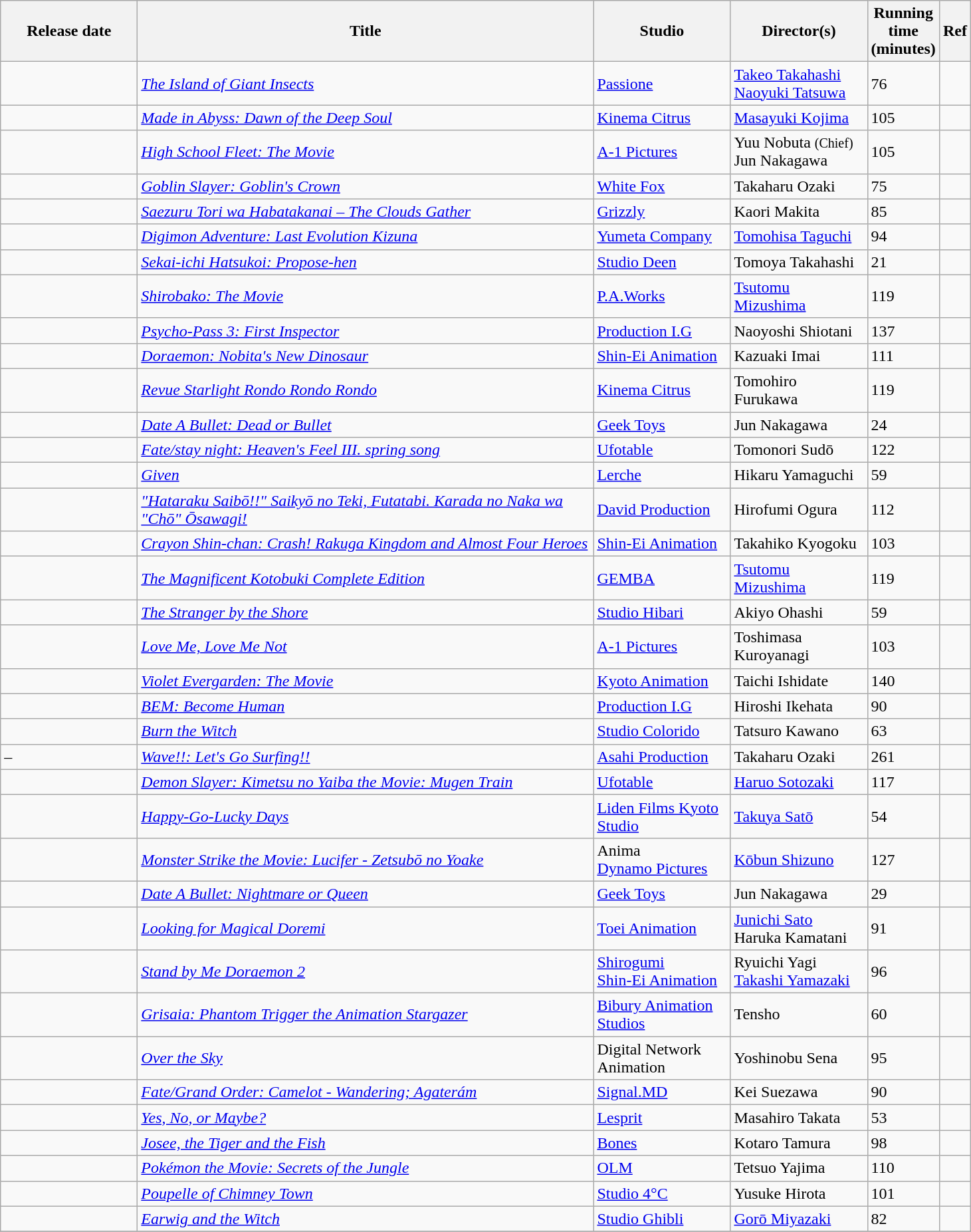<table class="wikitable sortable" border="1">
<tr>
<th data-sort-type="text" width="130px">Release date</th>
<th width="450px">Title</th>
<th data-sort-type="text" width="130px">Studio</th>
<th data-sort-type="text" width="130px">Director(s)</th>
<th width="10px">Running time (minutes)</th>
<th class="unsortable" width="5px">Ref</th>
</tr>
<tr>
<td></td>
<td><em><a href='#'>The Island of Giant Insects</a></em></td>
<td><a href='#'>Passione</a></td>
<td><a href='#'>Takeo Takahashi</a><br><a href='#'>Naoyuki Tatsuwa</a></td>
<td>76</td>
<td></td>
</tr>
<tr>
<td></td>
<td><em><a href='#'>Made in Abyss: Dawn of the Deep Soul</a></em></td>
<td><a href='#'>Kinema Citrus</a></td>
<td><a href='#'>Masayuki Kojima</a></td>
<td>105</td>
<td></td>
</tr>
<tr>
<td></td>
<td><em><a href='#'>High School Fleet: The Movie</a></em></td>
<td><a href='#'>A-1 Pictures</a></td>
<td>Yuu Nobuta <small>(Chief)</small><br>Jun Nakagawa</td>
<td>105</td>
<td></td>
</tr>
<tr>
<td></td>
<td><em><a href='#'>Goblin Slayer: Goblin's Crown</a></em></td>
<td><a href='#'>White Fox</a></td>
<td>Takaharu Ozaki</td>
<td>75</td>
<td></td>
</tr>
<tr>
<td></td>
<td><em><a href='#'>Saezuru Tori wa Habatakanai – The Clouds Gather</a></em></td>
<td><a href='#'>Grizzly</a></td>
<td>Kaori Makita</td>
<td>85</td>
<td></td>
</tr>
<tr>
<td></td>
<td><em><a href='#'>Digimon Adventure: Last Evolution Kizuna</a></em></td>
<td><a href='#'>Yumeta Company</a></td>
<td><a href='#'>Tomohisa Taguchi</a></td>
<td>94</td>
<td></td>
</tr>
<tr>
<td></td>
<td><em><a href='#'>Sekai-ichi Hatsukoi: Propose-hen</a></em></td>
<td><a href='#'>Studio Deen</a></td>
<td>Tomoya Takahashi</td>
<td>21</td>
<td></td>
</tr>
<tr>
<td></td>
<td><em><a href='#'>Shirobako: The Movie</a></em></td>
<td><a href='#'>P.A.Works</a></td>
<td><a href='#'>Tsutomu Mizushima</a></td>
<td>119</td>
<td></td>
</tr>
<tr>
<td></td>
<td><em><a href='#'>Psycho-Pass 3: First Inspector</a></em></td>
<td><a href='#'>Production I.G</a></td>
<td>Naoyoshi Shiotani</td>
<td>137</td>
<td></td>
</tr>
<tr>
<td></td>
<td><em><a href='#'>Doraemon: Nobita's New Dinosaur</a></em></td>
<td><a href='#'>Shin-Ei Animation</a></td>
<td>Kazuaki Imai</td>
<td>111</td>
<td></td>
</tr>
<tr>
<td></td>
<td><em><a href='#'>Revue Starlight Rondo Rondo Rondo</a></em></td>
<td><a href='#'>Kinema Citrus</a></td>
<td>Tomohiro Furukawa</td>
<td>119</td>
<td></td>
</tr>
<tr>
<td></td>
<td><em><a href='#'>Date A Bullet: Dead or Bullet</a></em></td>
<td><a href='#'>Geek Toys</a></td>
<td>Jun Nakagawa</td>
<td>24</td>
<td></td>
</tr>
<tr>
<td></td>
<td><em><a href='#'>Fate/stay night: Heaven's Feel III. spring song</a></em></td>
<td><a href='#'>Ufotable</a></td>
<td>Tomonori Sudō</td>
<td>122</td>
<td></td>
</tr>
<tr>
<td></td>
<td><em><a href='#'>Given</a></em></td>
<td><a href='#'>Lerche</a></td>
<td>Hikaru Yamaguchi</td>
<td>59</td>
<td></td>
</tr>
<tr>
<td></td>
<td><em><a href='#'>"Hataraku Saibō!!" Saikyō no Teki, Futatabi. Karada no Naka wa "Chō" Ōsawagi!</a></em></td>
<td><a href='#'>David Production</a></td>
<td>Hirofumi Ogura</td>
<td>112</td>
<td></td>
</tr>
<tr>
<td></td>
<td><em><a href='#'>Crayon Shin-chan: Crash! Rakuga Kingdom and Almost Four Heroes</a></em></td>
<td><a href='#'>Shin-Ei Animation</a></td>
<td>Takahiko Kyogoku</td>
<td>103</td>
<td></td>
</tr>
<tr>
<td></td>
<td><em><a href='#'>The Magnificent Kotobuki Complete Edition</a></em></td>
<td><a href='#'>GEMBA</a></td>
<td><a href='#'>Tsutomu Mizushima</a></td>
<td>119</td>
<td></td>
</tr>
<tr>
<td></td>
<td><em><a href='#'>The Stranger by the Shore</a></em></td>
<td><a href='#'>Studio Hibari</a></td>
<td>Akiyo Ohashi</td>
<td>59</td>
<td></td>
</tr>
<tr>
<td></td>
<td><em><a href='#'>Love Me, Love Me Not</a></em></td>
<td><a href='#'>A-1 Pictures</a></td>
<td>Toshimasa Kuroyanagi</td>
<td>103</td>
<td></td>
</tr>
<tr>
<td></td>
<td><em><a href='#'>Violet Evergarden: The Movie</a></em></td>
<td><a href='#'>Kyoto Animation</a></td>
<td>Taichi Ishidate</td>
<td>140</td>
<td></td>
</tr>
<tr>
<td></td>
<td><em><a href='#'>BEM: Become Human</a></em></td>
<td><a href='#'>Production I.G</a></td>
<td>Hiroshi Ikehata</td>
<td>90</td>
<td></td>
</tr>
<tr>
<td></td>
<td><em><a href='#'>Burn the Witch</a></em></td>
<td><a href='#'>Studio Colorido</a></td>
<td>Tatsuro Kawano</td>
<td>63</td>
<td></td>
</tr>
<tr>
<td> – </td>
<td><em><a href='#'>Wave!!: Let's Go Surfing!!</a></em></td>
<td><a href='#'>Asahi Production</a></td>
<td>Takaharu Ozaki</td>
<td>261</td>
<td></td>
</tr>
<tr>
<td></td>
<td><em><a href='#'>Demon Slayer: Kimetsu no Yaiba the Movie: Mugen Train</a></em></td>
<td><a href='#'>Ufotable</a></td>
<td><a href='#'>Haruo Sotozaki</a></td>
<td>117</td>
<td></td>
</tr>
<tr>
<td></td>
<td><em><a href='#'>Happy-Go-Lucky Days</a></em></td>
<td><a href='#'>Liden Films Kyoto Studio</a></td>
<td><a href='#'>Takuya Satō</a></td>
<td>54</td>
<td></td>
</tr>
<tr>
<td></td>
<td><em><a href='#'>Monster Strike the Movie: Lucifer - Zetsubō no Yoake</a></em></td>
<td>Anima<br><a href='#'>Dynamo Pictures</a></td>
<td><a href='#'>Kōbun Shizuno</a></td>
<td>127</td>
<td></td>
</tr>
<tr>
<td></td>
<td><em><a href='#'>Date A Bullet: Nightmare or Queen</a></em></td>
<td><a href='#'>Geek Toys</a></td>
<td>Jun Nakagawa</td>
<td>29</td>
<td></td>
</tr>
<tr>
<td></td>
<td><em><a href='#'>Looking for Magical Doremi</a></em></td>
<td><a href='#'>Toei Animation</a></td>
<td><a href='#'>Junichi Sato</a><br>Haruka Kamatani</td>
<td>91</td>
<td></td>
</tr>
<tr>
<td></td>
<td><em><a href='#'>Stand by Me Doraemon 2</a></em></td>
<td><a href='#'>Shirogumi</a><br><a href='#'>Shin-Ei Animation</a></td>
<td>Ryuichi Yagi<br><a href='#'>Takashi Yamazaki</a></td>
<td>96</td>
<td></td>
</tr>
<tr>
<td></td>
<td><em><a href='#'>Grisaia: Phantom Trigger the Animation Stargazer</a></em></td>
<td><a href='#'>Bibury Animation Studios</a></td>
<td>Tensho</td>
<td>60</td>
<td></td>
</tr>
<tr>
<td></td>
<td><em><a href='#'>Over the Sky</a></em></td>
<td>Digital Network Animation</td>
<td>Yoshinobu Sena</td>
<td>95</td>
<td></td>
</tr>
<tr>
<td></td>
<td><em><a href='#'>Fate/Grand Order: Camelot - Wandering; Agaterám</a></em></td>
<td><a href='#'>Signal.MD</a></td>
<td>Kei Suezawa</td>
<td>90</td>
<td></td>
</tr>
<tr>
<td></td>
<td><em><a href='#'>Yes, No, or Maybe?</a></em></td>
<td><a href='#'>Lesprit</a></td>
<td>Masahiro Takata</td>
<td>53</td>
<td></td>
</tr>
<tr>
<td></td>
<td><em><a href='#'>Josee, the Tiger and the Fish</a></em></td>
<td><a href='#'>Bones</a></td>
<td>Kotaro Tamura</td>
<td>98</td>
<td></td>
</tr>
<tr>
<td></td>
<td><em><a href='#'>Pokémon the Movie: Secrets of the Jungle</a></em></td>
<td><a href='#'>OLM</a></td>
<td>Tetsuo Yajima</td>
<td>110</td>
<td></td>
</tr>
<tr>
<td></td>
<td><em><a href='#'>Poupelle of Chimney Town</a></em></td>
<td><a href='#'>Studio 4°C</a></td>
<td>Yusuke Hirota</td>
<td>101</td>
<td></td>
</tr>
<tr>
<td></td>
<td><em><a href='#'>Earwig and the Witch</a></em></td>
<td><a href='#'>Studio Ghibli</a></td>
<td><a href='#'>Gorō Miyazaki</a></td>
<td>82</td>
<td></td>
</tr>
<tr>
</tr>
</table>
